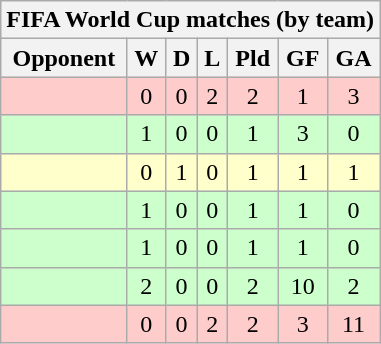<table class="wikitable sortable" style="text-align: center;">
<tr>
<th colspan=7>FIFA World Cup matches (by team)</th>
</tr>
<tr>
<th>Opponent</th>
<th>W</th>
<th>D</th>
<th>L</th>
<th>Pld</th>
<th>GF</th>
<th>GA</th>
</tr>
<tr bgcolor=#FFCCCC>
<td align="left"></td>
<td>0</td>
<td>0</td>
<td>2</td>
<td>2</td>
<td>1</td>
<td>3</td>
</tr>
<tr bgcolor=#CCFFCC>
<td align="left"></td>
<td>1</td>
<td>0</td>
<td>0</td>
<td>1</td>
<td>3</td>
<td>0</td>
</tr>
<tr bgcolor=#FFFFCC>
<td align="left"></td>
<td>0</td>
<td>1</td>
<td>0</td>
<td>1</td>
<td>1</td>
<td>1</td>
</tr>
<tr bgcolor=#CCFFCC>
<td align="left"></td>
<td>1</td>
<td>0</td>
<td>0</td>
<td>1</td>
<td>1</td>
<td>0</td>
</tr>
<tr bgcolor=#CCFFCC>
<td align="left"></td>
<td>1</td>
<td>0</td>
<td>0</td>
<td>1</td>
<td>1</td>
<td>0</td>
</tr>
<tr bgcolor=#CCFFCC>
<td align="left"></td>
<td>2</td>
<td>0</td>
<td>0</td>
<td>2</td>
<td>10</td>
<td>2</td>
</tr>
<tr bgcolor=#FFCCCC>
<td align="left"></td>
<td>0</td>
<td>0</td>
<td>2</td>
<td>2</td>
<td>3</td>
<td>11</td>
</tr>
</table>
